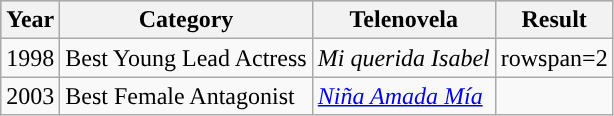<table class="wikitable">
<tr style="background:#b0c4de;">
<th>Year</th>
<th>Category</th>
<th>Telenovela</th>
<th>Result</th>
</tr>
<tr>
<td>1998</td>
<td>Best Young Lead Actress</td>
<td><em>Mi querida Isabel</em></td>
<td>rowspan=2 </td>
</tr>
<tr>
<td>2003</td>
<td>Best Female Antagonist</td>
<td><em><a href='#'>Niña Amada Mía</a></em></td>
</tr>
</table>
